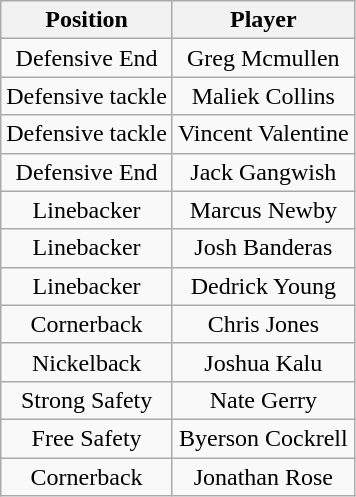<table class="wikitable" style="text-align: center;">
<tr>
<th>Position</th>
<th>Player</th>
</tr>
<tr>
<td>Defensive End</td>
<td>Greg Mcmullen</td>
</tr>
<tr>
<td>Defensive tackle</td>
<td>Maliek Collins</td>
</tr>
<tr>
<td>Defensive tackle</td>
<td>Vincent Valentine</td>
</tr>
<tr>
<td>Defensive End</td>
<td>Jack Gangwish</td>
</tr>
<tr>
<td>Linebacker</td>
<td>Marcus Newby</td>
</tr>
<tr>
<td>Linebacker</td>
<td>Josh Banderas</td>
</tr>
<tr>
<td>Linebacker</td>
<td>Dedrick Young</td>
</tr>
<tr>
<td>Cornerback</td>
<td>Chris Jones</td>
</tr>
<tr>
<td>Nickelback</td>
<td>Joshua Kalu</td>
</tr>
<tr>
<td>Strong Safety</td>
<td>Nate Gerry</td>
</tr>
<tr>
<td>Free Safety</td>
<td>Byerson Cockrell</td>
</tr>
<tr>
<td>Cornerback</td>
<td>Jonathan Rose</td>
</tr>
</table>
